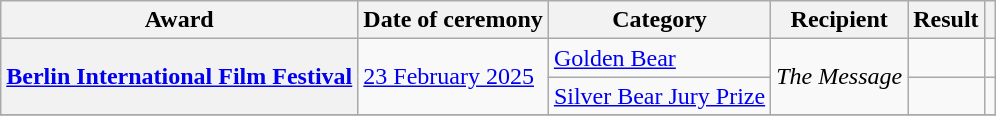<table class="wikitable sortable plainrowheaders">
<tr>
<th>Award</th>
<th>Date of ceremony</th>
<th>Category</th>
<th>Recipient</th>
<th>Result</th>
<th></th>
</tr>
<tr>
<th scope="row" rowspan="2"><a href='#'>Berlin International Film Festival</a></th>
<td rowspan="2"><a href='#'>23 February 2025</a></td>
<td><a href='#'>Golden Bear</a></td>
<td rowspan="2"><em>The Message</em></td>
<td></td>
<td align="center"></td>
</tr>
<tr>
<td><a href='#'>Silver Bear Jury Prize</a></td>
<td></td>
<td align="center"></td>
</tr>
<tr>
</tr>
</table>
